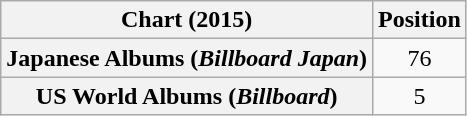<table class="wikitable sortable plainrowheaders" style="text-align:center">
<tr>
<th scope="col">Chart (2015)</th>
<th scope="col">Position</th>
</tr>
<tr>
<th scope="row">Japanese Albums (<em>Billboard Japan</em>)</th>
<td>76</td>
</tr>
<tr>
<th scope="row">US World Albums (<em>Billboard</em>)</th>
<td>5</td>
</tr>
</table>
